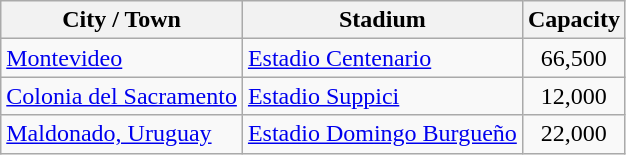<table class="wikitable sortable">
<tr>
<th>City / Town</th>
<th>Stadium</th>
<th>Capacity</th>
</tr>
<tr>
<td><a href='#'>Montevideo</a></td>
<td><a href='#'>Estadio Centenario</a></td>
<td style="text-align: center;">66,500</td>
</tr>
<tr>
<td><a href='#'>Colonia del Sacramento</a></td>
<td><a href='#'>Estadio Suppici</a></td>
<td style="text-align: center;">12,000</td>
</tr>
<tr>
<td><a href='#'>Maldonado, Uruguay</a></td>
<td><a href='#'>Estadio Domingo Burgueño</a></td>
<td style="text-align: center;">22,000</td>
</tr>
</table>
